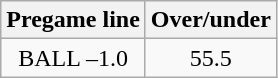<table class="wikitable">
<tr align="center">
<th style=>Pregame line</th>
<th style=>Over/under</th>
</tr>
<tr align="center">
<td>BALL –1.0</td>
<td>55.5</td>
</tr>
</table>
